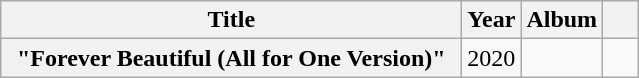<table class="wikitable plainrowheaders" style="text-align:center;">
<tr>
<th scope="col" rowspan="1" style="width:300px;">Title</th>
<th scope="col" rowspan="1">Year</th>
<th scope="col" rowspan="1">Album</th>
<th scope="col" class="unsortable" style="width:1em;"></th>
</tr>
<tr>
<th scope="row">"Forever Beautiful (All for One Version)" <br></th>
<td align="center">2020</td>
<td></td>
<td></td>
</tr>
</table>
